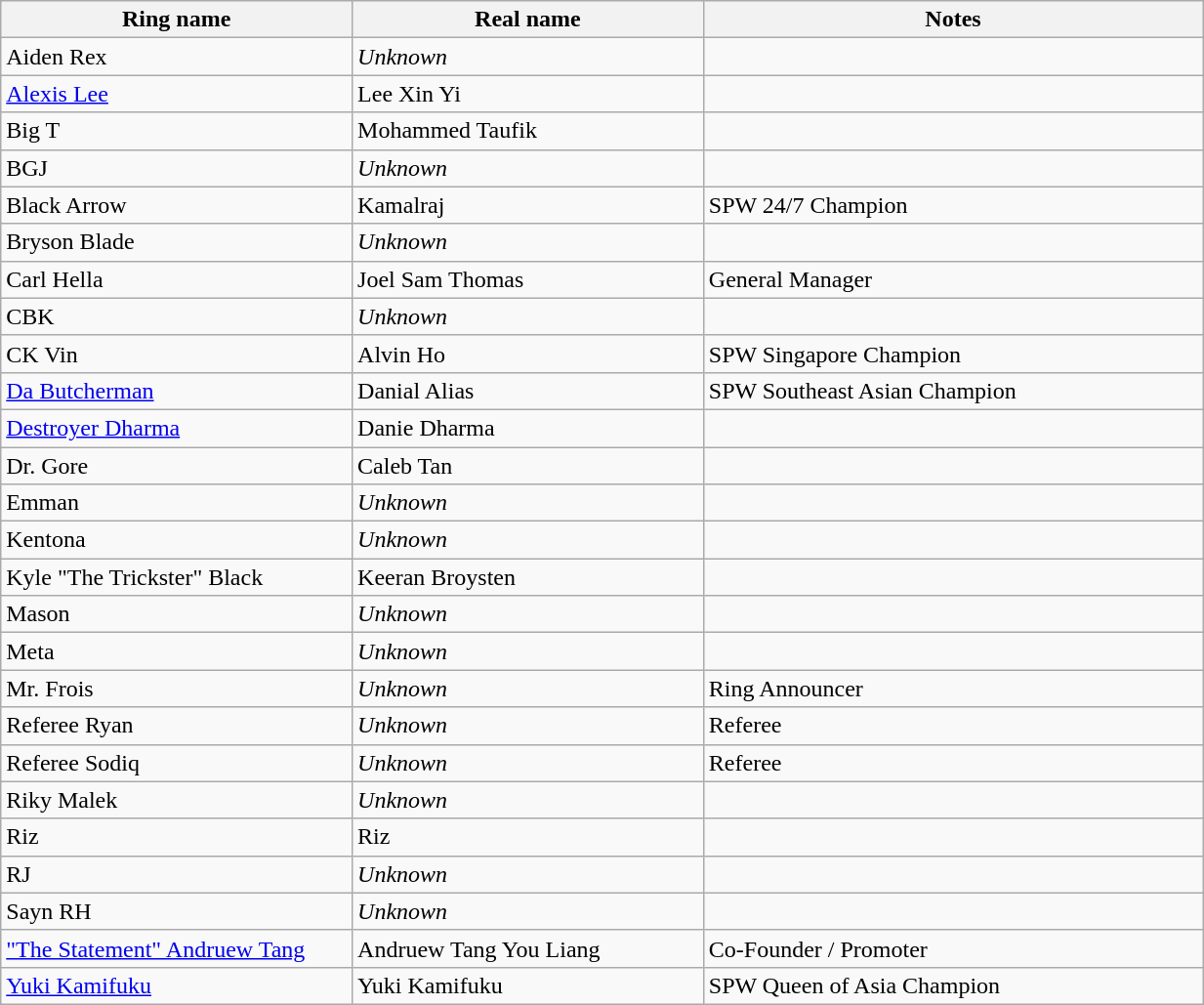<table class="wikitable sortable" style="width:65%;">
<tr>
<th width="19%">Ring name</th>
<th width="19%">Real name</th>
<th width="27%">Notes</th>
</tr>
<tr>
<td>Aiden Rex</td>
<td><em>Unknown</em></td>
<td></td>
</tr>
<tr>
<td><a href='#'>Alexis Lee</a></td>
<td>Lee Xin Yi</td>
<td></td>
</tr>
<tr>
<td>Big T</td>
<td>Mohammed Taufik</td>
<td></td>
</tr>
<tr>
<td>BGJ</td>
<td><em>Unknown</em></td>
</tr>
<tr>
<td>Black Arrow</td>
<td>Kamalraj</td>
<td>SPW 24/7 Champion</td>
</tr>
<tr>
<td>Bryson Blade</td>
<td><em>Unknown</em></td>
<td></td>
</tr>
<tr>
<td>Carl Hella</td>
<td>Joel Sam Thomas</td>
<td>General Manager</td>
</tr>
<tr>
<td>CBK</td>
<td><em>Unknown</em></td>
<td></td>
</tr>
<tr>
<td>CK Vin</td>
<td>Alvin Ho</td>
<td>SPW Singapore Champion</td>
</tr>
<tr>
<td><a href='#'>Da Butcherman</a></td>
<td>Danial Alias</td>
<td>SPW Southeast Asian Champion</td>
</tr>
<tr>
<td><a href='#'>Destroyer Dharma</a></td>
<td>Danie Dharma</td>
<td></td>
</tr>
<tr>
<td>Dr. Gore</td>
<td>Caleb Tan</td>
<td></td>
</tr>
<tr>
<td>Emman</td>
<td><em>Unknown</em></td>
</tr>
<tr>
<td>Kentona</td>
<td><em>Unknown</em></td>
<td></td>
</tr>
<tr>
<td>Kyle "The Trickster" Black</td>
<td>Keeran Broysten</td>
<td></td>
</tr>
<tr>
<td>Mason</td>
<td><em>Unknown</em></td>
<td></td>
</tr>
<tr>
<td>Meta</td>
<td><em>Unknown</em></td>
<td></td>
</tr>
<tr>
<td>Mr. Frois</td>
<td><em>Unknown</em></td>
<td>Ring Announcer</td>
</tr>
<tr>
<td>Referee Ryan</td>
<td><em>Unknown</em></td>
<td>Referee</td>
</tr>
<tr>
<td>Referee Sodiq</td>
<td><em>Unknown</em></td>
<td>Referee</td>
</tr>
<tr>
<td>Riky Malek</td>
<td><em>Unknown</em></td>
<td></td>
</tr>
<tr>
<td>Riz</td>
<td>Riz</td>
<td></td>
</tr>
<tr>
<td>RJ</td>
<td><em>Unknown</em></td>
<td></td>
</tr>
<tr>
<td>Sayn RH</td>
<td><em>Unknown</em></td>
<td></td>
</tr>
<tr>
<td><a href='#'>"The Statement" Andruew Tang</a></td>
<td>Andruew Tang You Liang</td>
<td>Co-Founder / Promoter</td>
</tr>
<tr>
<td><a href='#'>Yuki Kamifuku</a></td>
<td>Yuki Kamifuku</td>
<td>SPW Queen of Asia Champion</td>
</tr>
</table>
